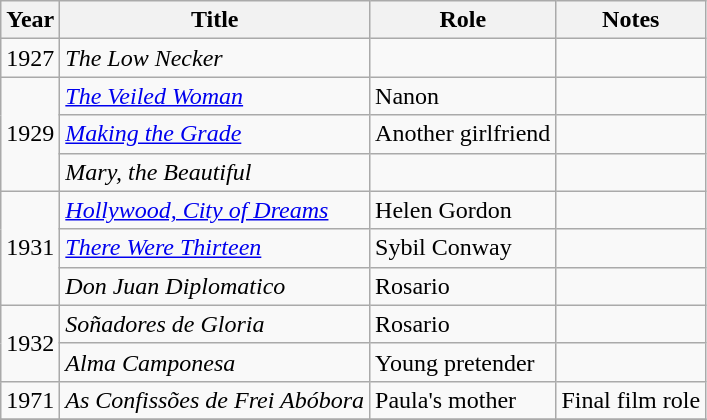<table class="wikitable sortable">
<tr>
<th>Year</th>
<th>Title</th>
<th>Role</th>
<th>Notes</th>
</tr>
<tr>
<td>1927</td>
<td><em>The Low Necker</em></td>
<td></td>
<td></td>
</tr>
<tr>
<td rowspan=3>1929</td>
<td><em><a href='#'>The Veiled Woman</a></em></td>
<td>Nanon</td>
<td></td>
</tr>
<tr>
<td><em><a href='#'>Making the Grade</a></em></td>
<td>Another girlfriend</td>
<td></td>
</tr>
<tr>
<td><em>Mary, the Beautiful</em></td>
<td></td>
<td></td>
</tr>
<tr>
<td rowspan=3>1931</td>
<td><em><a href='#'>Hollywood, City of Dreams</a></em></td>
<td>Helen Gordon</td>
<td></td>
</tr>
<tr>
<td><em><a href='#'>There Were Thirteen</a></em></td>
<td>Sybil Conway</td>
<td></td>
</tr>
<tr>
<td><em>Don Juan Diplomatico</em></td>
<td>Rosario</td>
<td></td>
</tr>
<tr>
<td rowspan=2>1932</td>
<td><em>Soñadores de Gloria</em></td>
<td>Rosario</td>
<td></td>
</tr>
<tr>
<td><em>Alma Camponesa</em></td>
<td>Young pretender</td>
<td></td>
</tr>
<tr>
<td>1971</td>
<td><em>As Confissões de Frei Abóbora</em></td>
<td>Paula's mother</td>
<td>Final film role</td>
</tr>
<tr>
</tr>
</table>
